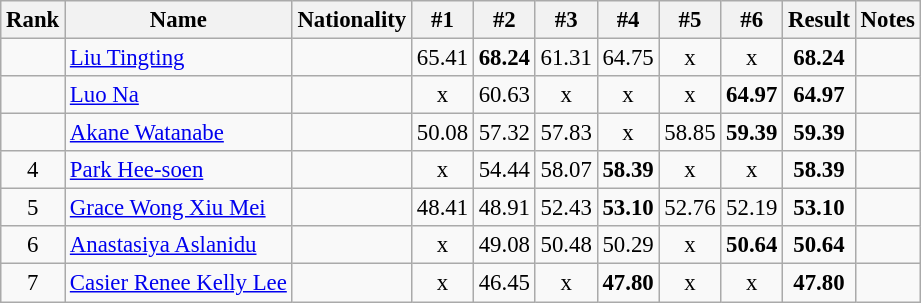<table class="wikitable sortable" style="text-align:center;font-size:95%">
<tr>
<th>Rank</th>
<th>Name</th>
<th>Nationality</th>
<th>#1</th>
<th>#2</th>
<th>#3</th>
<th>#4</th>
<th>#5</th>
<th>#6</th>
<th>Result</th>
<th>Notes</th>
</tr>
<tr>
<td></td>
<td align=left><a href='#'>Liu Tingting</a></td>
<td align=left></td>
<td>65.41</td>
<td><strong>68.24</strong></td>
<td>61.31</td>
<td>64.75</td>
<td>x</td>
<td>x</td>
<td><strong>68.24</strong></td>
<td></td>
</tr>
<tr>
<td></td>
<td align=left><a href='#'>Luo Na</a></td>
<td align=left></td>
<td>x</td>
<td>60.63</td>
<td>x</td>
<td>x</td>
<td>x</td>
<td><strong>64.97</strong></td>
<td><strong>64.97</strong></td>
<td></td>
</tr>
<tr>
<td></td>
<td align=left><a href='#'>Akane Watanabe</a></td>
<td align=left></td>
<td>50.08</td>
<td>57.32</td>
<td>57.83</td>
<td>x</td>
<td>58.85</td>
<td><strong>59.39</strong></td>
<td><strong>59.39</strong></td>
<td></td>
</tr>
<tr>
<td>4</td>
<td align=left><a href='#'>Park Hee-soen</a></td>
<td align=left></td>
<td>x</td>
<td>54.44</td>
<td>58.07</td>
<td><strong>58.39</strong></td>
<td>x</td>
<td>x</td>
<td><strong>58.39</strong></td>
<td></td>
</tr>
<tr>
<td>5</td>
<td align=left><a href='#'>Grace Wong Xiu Mei</a></td>
<td align=left></td>
<td>48.41</td>
<td>48.91</td>
<td>52.43</td>
<td><strong>53.10</strong></td>
<td>52.76</td>
<td>52.19</td>
<td><strong>53.10</strong></td>
<td></td>
</tr>
<tr>
<td>6</td>
<td align=left><a href='#'>Anastasiya Aslanidu</a></td>
<td align=left></td>
<td>x</td>
<td>49.08</td>
<td>50.48</td>
<td>50.29</td>
<td>x</td>
<td><strong>50.64</strong></td>
<td><strong>50.64</strong></td>
<td></td>
</tr>
<tr>
<td>7</td>
<td align=left><a href='#'>Casier Renee Kelly Lee</a></td>
<td align=left></td>
<td>x</td>
<td>46.45</td>
<td>x</td>
<td><strong>47.80</strong></td>
<td>x</td>
<td>x</td>
<td><strong>47.80</strong></td>
<td></td>
</tr>
</table>
